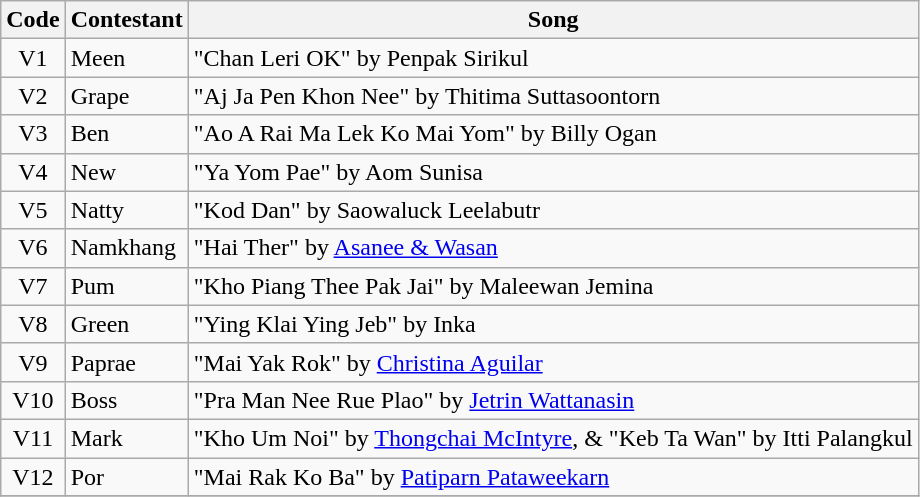<table class="wikitable">
<tr>
<th>Code</th>
<th>Contestant</th>
<th>Song</th>
</tr>
<tr>
<td align="center">V1</td>
<td>Meen</td>
<td>"Chan Leri OK" by Penpak Sirikul</td>
</tr>
<tr>
<td align="center">V2</td>
<td>Grape</td>
<td>"Aj Ja Pen Khon Nee" by Thitima Suttasoontorn</td>
</tr>
<tr>
<td align="center">V3</td>
<td>Ben</td>
<td>"Ao A Rai Ma Lek Ko Mai Yom" by Billy Ogan</td>
</tr>
<tr>
<td align="center">V4</td>
<td>New</td>
<td>"Ya Yom Pae" by Aom Sunisa</td>
</tr>
<tr>
<td align="center">V5</td>
<td>Natty</td>
<td>"Kod Dan" by Saowaluck Leelabutr</td>
</tr>
<tr>
<td align="center">V6</td>
<td>Namkhang</td>
<td>"Hai Ther" by <a href='#'>Asanee & Wasan</a></td>
</tr>
<tr>
<td align="center">V7</td>
<td>Pum</td>
<td>"Kho Piang Thee Pak Jai" by Maleewan Jemina</td>
</tr>
<tr>
<td align="center">V8</td>
<td>Green</td>
<td>"Ying Klai Ying Jeb" by Inka</td>
</tr>
<tr>
<td align="center">V9</td>
<td>Paprae</td>
<td>"Mai Yak Rok" by <a href='#'>Christina Aguilar</a></td>
</tr>
<tr>
<td align="center">V10</td>
<td>Boss</td>
<td>"Pra Man Nee Rue Plao" by <a href='#'>Jetrin Wattanasin</a></td>
</tr>
<tr>
<td align="center">V11</td>
<td>Mark</td>
<td>"Kho Um Noi" by <a href='#'>Thongchai McIntyre</a>, & "Keb Ta Wan" by Itti Palangkul</td>
</tr>
<tr>
<td align="center">V12</td>
<td>Por</td>
<td>"Mai Rak Ko Ba" by <a href='#'>Patiparn Pataweekarn</a></td>
</tr>
<tr>
</tr>
</table>
